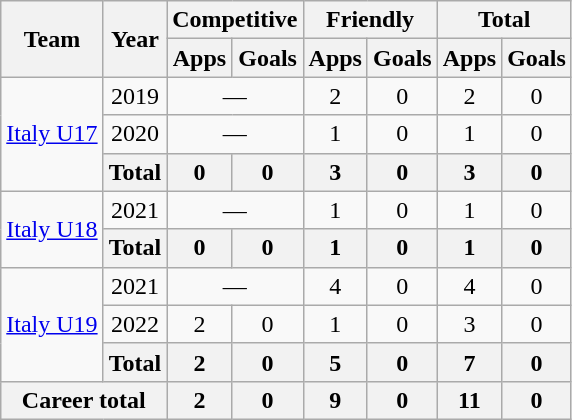<table class="wikitable" style="text-align:center">
<tr>
<th rowspan=2>Team</th>
<th rowspan=2>Year</th>
<th colspan=2>Competitive</th>
<th colspan=2>Friendly</th>
<th colspan=2>Total</th>
</tr>
<tr>
<th>Apps</th>
<th>Goals</th>
<th>Apps</th>
<th>Goals</th>
<th>Apps</th>
<th>Goals</th>
</tr>
<tr>
<td rowspan="3"><a href='#'>Italy U17</a></td>
<td>2019</td>
<td colspan="2">—</td>
<td>2</td>
<td>0</td>
<td>2</td>
<td>0</td>
</tr>
<tr>
<td>2020</td>
<td colspan="2">—</td>
<td>1</td>
<td>0</td>
<td>1</td>
<td>0</td>
</tr>
<tr>
<th>Total</th>
<th>0</th>
<th>0</th>
<th>3</th>
<th>0</th>
<th>3</th>
<th>0</th>
</tr>
<tr>
<td rowspan="2"><a href='#'>Italy U18</a></td>
<td>2021</td>
<td colspan="2">—</td>
<td>1</td>
<td>0</td>
<td>1</td>
<td>0</td>
</tr>
<tr>
<th>Total</th>
<th>0</th>
<th>0</th>
<th>1</th>
<th>0</th>
<th>1</th>
<th>0</th>
</tr>
<tr>
<td rowspan="3"><a href='#'>Italy U19</a></td>
<td>2021</td>
<td colspan="2">—</td>
<td>4</td>
<td>0</td>
<td>4</td>
<td>0</td>
</tr>
<tr>
<td>2022</td>
<td>2</td>
<td>0</td>
<td>1</td>
<td>0</td>
<td>3</td>
<td>0</td>
</tr>
<tr>
<th>Total</th>
<th>2</th>
<th>0</th>
<th>5</th>
<th>0</th>
<th>7</th>
<th>0</th>
</tr>
<tr>
<th colspan="2">Career total</th>
<th>2</th>
<th>0</th>
<th>9</th>
<th>0</th>
<th>11</th>
<th>0</th>
</tr>
</table>
